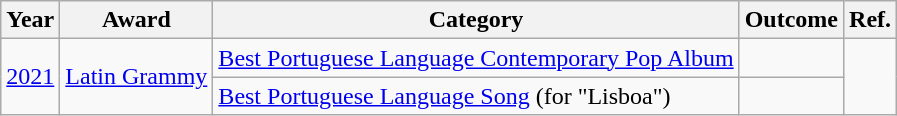<table class="wikitable">
<tr>
<th>Year</th>
<th>Award</th>
<th>Category</th>
<th>Outcome</th>
<th>Ref.</th>
</tr>
<tr>
<td rowspan="2"><a href='#'>2021</a></td>
<td rowspan="2"><a href='#'>Latin Grammy</a></td>
<td><a href='#'>Best Portuguese Language Contemporary Pop Album</a></td>
<td></td>
<td rowspan="2"></td>
</tr>
<tr>
<td><a href='#'>Best Portuguese Language Song</a> (for "Lisboa")</td>
<td></td>
</tr>
</table>
